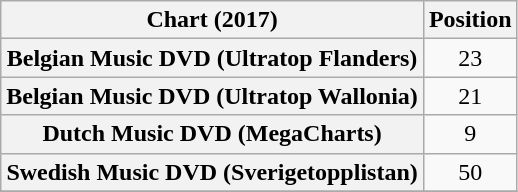<table class="wikitable sortable plainrowheaders" style="text-align:center">
<tr>
<th scope="col">Chart (2017)</th>
<th scope="col">Position</th>
</tr>
<tr>
<th scope="row">Belgian Music DVD (Ultratop Flanders)</th>
<td>23</td>
</tr>
<tr>
<th scope="row">Belgian Music DVD (Ultratop Wallonia)</th>
<td>21</td>
</tr>
<tr>
<th scope="row">Dutch Music DVD (MegaCharts)</th>
<td>9</td>
</tr>
<tr>
<th scope="row">Swedish Music DVD (Sverigetopplistan)</th>
<td>50</td>
</tr>
<tr>
</tr>
</table>
